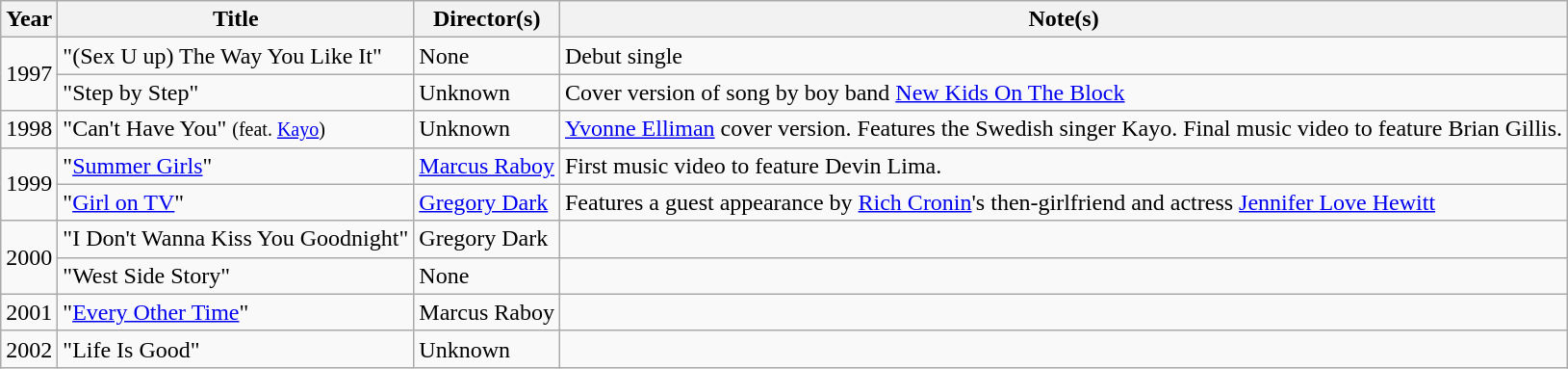<table class="wikitable">
<tr>
<th>Year</th>
<th>Title</th>
<th>Director(s)</th>
<th>Note(s)</th>
</tr>
<tr>
<td rowspan="2">1997</td>
<td>"(Sex U up) The Way You Like It"</td>
<td>None</td>
<td>Debut single</td>
</tr>
<tr>
<td>"Step by Step"</td>
<td>Unknown</td>
<td>Cover version of song by boy band <a href='#'>New Kids On The Block</a></td>
</tr>
<tr>
<td>1998</td>
<td>"Can't Have You" <small>(feat. <a href='#'>Kayo</a>)</small></td>
<td>Unknown</td>
<td><a href='#'>Yvonne Elliman</a> cover version. Features the Swedish singer Kayo. Final music video to feature Brian Gillis.</td>
</tr>
<tr>
<td rowspan="2">1999</td>
<td>"<a href='#'>Summer Girls</a>"</td>
<td><a href='#'>Marcus Raboy</a></td>
<td>First music video to feature Devin Lima.</td>
</tr>
<tr>
<td>"<a href='#'>Girl on TV</a>"</td>
<td><a href='#'>Gregory Dark</a></td>
<td>Features a guest appearance by <a href='#'>Rich Cronin</a>'s then-girlfriend and actress <a href='#'>Jennifer Love Hewitt</a></td>
</tr>
<tr>
<td rowspan="2">2000</td>
<td>"I Don't Wanna Kiss You Goodnight"</td>
<td>Gregory Dark</td>
<td></td>
</tr>
<tr>
<td>"West Side Story"</td>
<td>None</td>
<td></td>
</tr>
<tr>
<td>2001</td>
<td>"<a href='#'>Every Other Time</a>"</td>
<td>Marcus Raboy</td>
<td></td>
</tr>
<tr>
<td>2002</td>
<td>"Life Is Good"</td>
<td>Unknown</td>
<td></td>
</tr>
</table>
